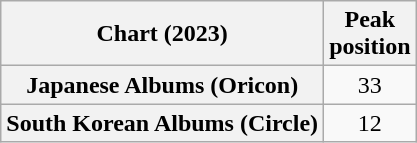<table class="wikitable sortable plainrowheaders" style="text-align:center">
<tr>
<th scope="col">Chart (2023)</th>
<th scope="col">Peak<br>position</th>
</tr>
<tr>
<th scope="row">Japanese Albums (Oricon)</th>
<td>33</td>
</tr>
<tr>
<th scope="row">South Korean Albums (Circle)</th>
<td>12</td>
</tr>
</table>
